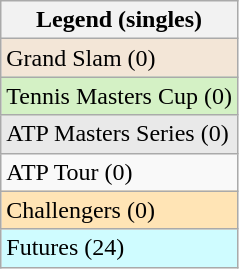<table class="wikitable">
<tr>
<th>Legend (singles)</th>
</tr>
<tr style="background:#f3e6d7;">
<td>Grand Slam (0)</td>
</tr>
<tr style="background:#d4f1c5;">
<td>Tennis Masters Cup (0)</td>
</tr>
<tr style="background:#e9e9e9;">
<td>ATP Masters Series (0)</td>
</tr>
<tr>
<td>ATP Tour (0)</td>
</tr>
<tr bgcolor="moccasin">
<td>Challengers (0)</td>
</tr>
<tr style="background:#cffcff;">
<td>Futures (24)</td>
</tr>
</table>
